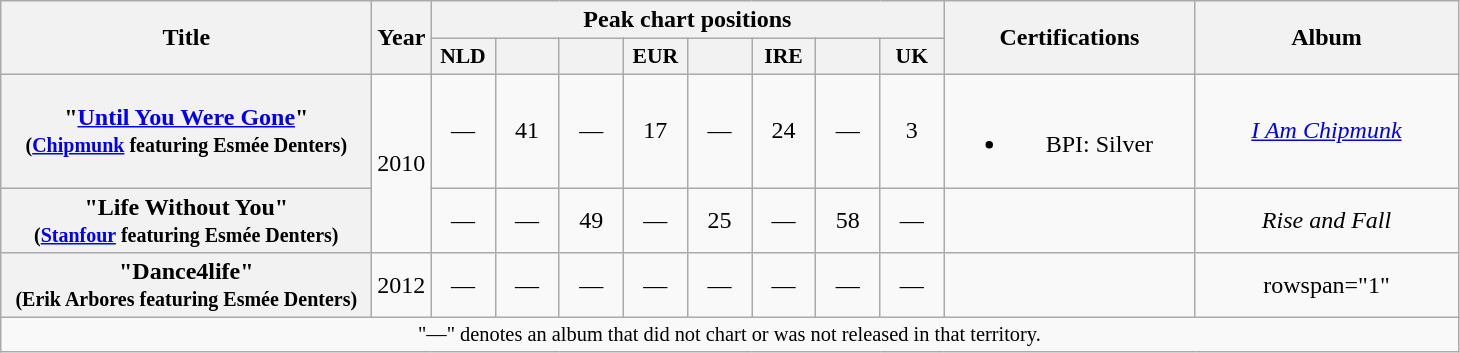<table class="wikitable plainrowheaders" style="text-align:center;">
<tr>
<th scope="col" rowspan="2" style="width:15em;">Title</th>
<th scope="col" rowspan="2" style="width:1em;">Year</th>
<th scope="colgroup" colspan="8">Peak chart positions</th>
<th scope="col" rowspan="2" style="width:10em;">Certifications</th>
<th scope="col" rowspan="2" style="width:10.5em;">Album</th>
</tr>
<tr>
<th scope="col" style="width:2.5em;font-size:90%;">NLD<br></th>
<th scope="col" style="width:2.5em;font-size:90%;"><a href='#'></a><br></th>
<th scope="col" style="width:2.5em;font-size:90%;"><a href='#'></a><br></th>
<th scope="col" style="width:2.5em;font-size:90%;">EUR<br></th>
<th scope="col" style="width:2.5em;font-size:90%;"><a href='#'></a><br></th>
<th scope="col" style="width:2.5em;font-size:90%;">IRE<br></th>
<th scope="col" style="width:2.5em;font-size:90%;"><a href='#'></a><br></th>
<th scope="col" style="width:2.5em;font-size:90%;">UK<br></th>
</tr>
<tr>
<th scope="row">"<a href='#'>Until You Were Gone</a>"<br><small>(<a href='#'>Chipmunk</a> featuring Esmée Denters)</small></th>
<td rowspan="2">2010</td>
<td>—</td>
<td>41</td>
<td>—</td>
<td>17</td>
<td>—</td>
<td>24</td>
<td>—</td>
<td>3</td>
<td><br><ul><li>BPI: Silver</li></ul></td>
<td><em><a href='#'>I Am Chipmunk</a></em></td>
</tr>
<tr>
<th scope="row">"Life Without You"<br><small>(<a href='#'>Stanfour</a> featuring Esmée Denters)</small></th>
<td>—</td>
<td>—</td>
<td>49</td>
<td>—</td>
<td>25</td>
<td>—</td>
<td>58</td>
<td>—</td>
<td></td>
<td><em>Rise and Fall</em></td>
</tr>
<tr>
<th scope="row">"Dance4life"<br><small>(Erik Arbores featuring Esmée Denters)</small></th>
<td>2012</td>
<td>—</td>
<td>—</td>
<td>—</td>
<td>—</td>
<td>—</td>
<td>—</td>
<td>—</td>
<td>—</td>
<td></td>
<td>rowspan="1" </td>
</tr>
<tr>
<td colspan="14" style="font-size:85%">"—" denotes an album that did not chart or was not released in that territory.</td>
</tr>
</table>
